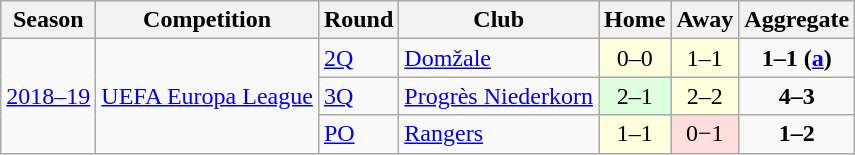<table class="wikitable">
<tr>
<th>Season</th>
<th>Competition</th>
<th>Round</th>
<th>Club</th>
<th>Home</th>
<th>Away</th>
<th>Aggregate</th>
</tr>
<tr>
<td rowspan="3"><a href='#'>2018–19</a></td>
<td rowspan="3"><a href='#'>UEFA Europa League</a></td>
<td><a href='#'>2Q</a></td>
<td> <a href='#'>Domžale</a></td>
<td bgcolor="#ffffdd" style="text-align:center;">0–0</td>
<td bgcolor="#ffffdd" style="text-align:center;">1–1</td>
<td style="text-align:center;"><strong>1–1 (<a href='#'>a</a>)</strong></td>
</tr>
<tr>
<td><a href='#'>3Q</a></td>
<td> <a href='#'>Progrès Niederkorn</a></td>
<td style="text-align:center; background:#dfd;">2–1</td>
<td style="text-align:center; background:#ffd;">2–2</td>
<td style="text-align:center;"><strong>4–3</strong></td>
</tr>
<tr>
<td><a href='#'>PO</a></td>
<td> <a href='#'>Rangers</a></td>
<td bgcolor="#ffffdd" style="text-align:center;">1–1</td>
<td style="text-align:center; background:#ffdddd;">0−1</td>
<td style="text-align:center;"><strong>1–2</strong></td>
</tr>
</table>
